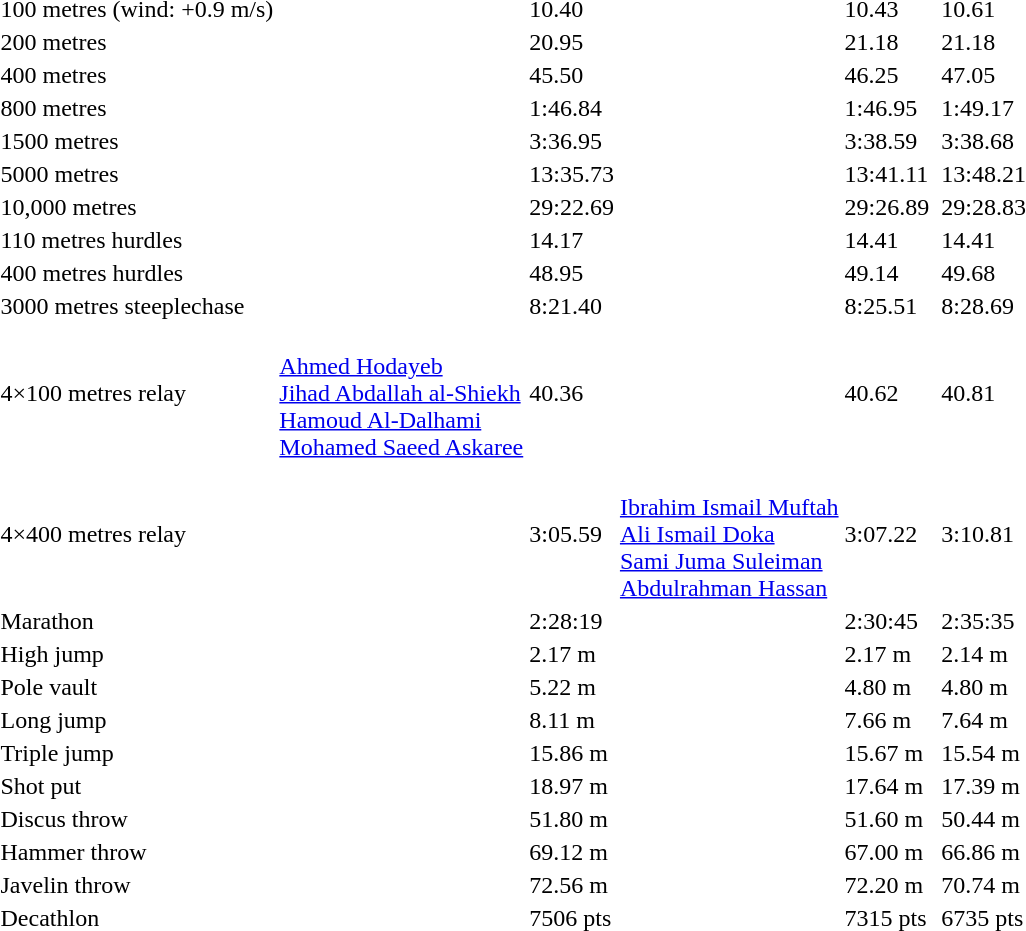<table>
<tr>
<td>100 metres (wind: +0.9 m/s)</td>
<td></td>
<td>10.40 </td>
<td></td>
<td>10.43</td>
<td></td>
<td>10.61</td>
</tr>
<tr>
<td>200 metres</td>
<td></td>
<td>20.95</td>
<td></td>
<td>21.18</td>
<td></td>
<td>21.18</td>
</tr>
<tr>
<td>400 metres</td>
<td></td>
<td>45.50</td>
<td></td>
<td>46.25</td>
<td></td>
<td>47.05</td>
</tr>
<tr>
<td>800 metres</td>
<td></td>
<td>1:46.84</td>
<td></td>
<td>1:46.95</td>
<td></td>
<td>1:49.17</td>
</tr>
<tr>
<td>1500 metres</td>
<td></td>
<td>3:36.95</td>
<td></td>
<td>3:38.59</td>
<td></td>
<td>3:38.68</td>
</tr>
<tr>
<td>5000 metres</td>
<td></td>
<td>13:35.73 </td>
<td></td>
<td>13:41.11</td>
<td></td>
<td>13:48.21</td>
</tr>
<tr>
<td>10,000 metres</td>
<td></td>
<td>29:22.69</td>
<td></td>
<td>29:26.89</td>
<td></td>
<td>29:28.83</td>
</tr>
<tr>
<td>110 metres hurdles</td>
<td></td>
<td>14.17</td>
<td></td>
<td>14.41</td>
<td></td>
<td>14.41</td>
</tr>
<tr>
<td>400 metres hurdles</td>
<td></td>
<td>48.95 </td>
<td></td>
<td>49.14</td>
<td></td>
<td>49.68</td>
</tr>
<tr>
<td>3000 metres steeplechase</td>
<td></td>
<td>8:21.40 </td>
<td></td>
<td>8:25.51</td>
<td></td>
<td>8:28.69</td>
</tr>
<tr>
<td>4×100 metres relay</td>
<td><br><a href='#'>Ahmed Hodayeb</a><br><a href='#'>Jihad Abdallah al-Shiekh</a><br><a href='#'>Hamoud Al-Dalhami</a><br><a href='#'>Mohamed Saeed Askaree</a></td>
<td>40.36</td>
<td></td>
<td>40.62</td>
<td></td>
<td>40.81</td>
</tr>
<tr>
<td>4×400 metres relay</td>
<td></td>
<td>3:05.59</td>
<td><br><a href='#'>Ibrahim Ismail Muftah</a><br><a href='#'>Ali Ismail Doka</a><br><a href='#'>Sami Juma Suleiman</a><br><a href='#'>Abdulrahman Hassan</a></td>
<td>3:07.22</td>
<td></td>
<td>3:10.81</td>
</tr>
<tr>
<td>Marathon</td>
<td></td>
<td>2:28:19</td>
<td></td>
<td>2:30:45</td>
<td></td>
<td>2:35:35</td>
</tr>
<tr>
<td>High jump</td>
<td></td>
<td>2.17 m</td>
<td></td>
<td>2.17 m</td>
<td></td>
<td>2.14 m</td>
</tr>
<tr>
<td>Pole vault</td>
<td></td>
<td>5.22 m </td>
<td></td>
<td>4.80 m</td>
<td></td>
<td>4.80 m</td>
</tr>
<tr>
<td>Long jump</td>
<td></td>
<td>8.11 m </td>
<td></td>
<td>7.66 m</td>
<td></td>
<td>7.64 m</td>
</tr>
<tr>
<td>Triple jump</td>
<td></td>
<td>15.86 m</td>
<td></td>
<td>15.67 m</td>
<td></td>
<td>15.54 m</td>
</tr>
<tr>
<td>Shot put</td>
<td></td>
<td>18.97 m </td>
<td></td>
<td>17.64 m</td>
<td></td>
<td>17.39 m</td>
</tr>
<tr>
<td>Discus throw</td>
<td></td>
<td>51.80 m</td>
<td></td>
<td>51.60 m</td>
<td></td>
<td>50.44 m</td>
</tr>
<tr>
<td>Hammer throw</td>
<td></td>
<td>69.12 m </td>
<td></td>
<td>67.00 m</td>
<td></td>
<td>66.86 m</td>
</tr>
<tr>
<td>Javelin throw</td>
<td></td>
<td>72.56 m </td>
<td></td>
<td>72.20 m</td>
<td></td>
<td>70.74 m</td>
</tr>
<tr>
<td>Decathlon</td>
<td></td>
<td>7506 pts</td>
<td></td>
<td>7315 pts</td>
<td></td>
<td>6735 pts</td>
</tr>
</table>
